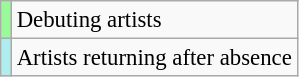<table class="wikitable" style="font-size:95%">
<tr>
<td style="background-color:palegreen"></td>
<td>Debuting artists</td>
</tr>
<tr>
<td style="background-color:paleturquoise"></td>
<td>Artists returning after absence</td>
</tr>
</table>
